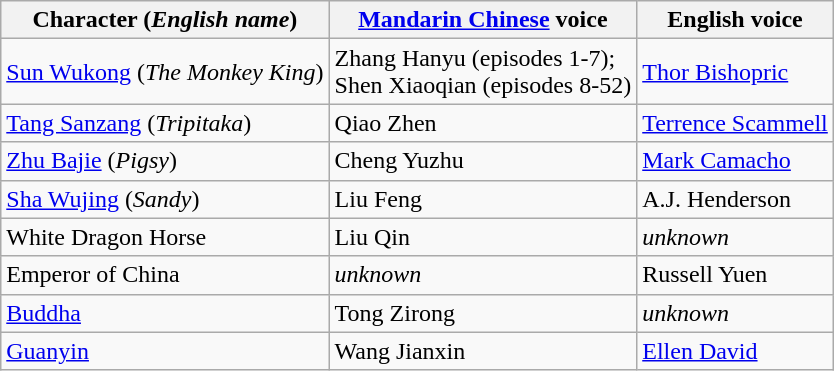<table class="wikitable">
<tr>
<th>Character (<em>English name</em>)</th>
<th><a href='#'>Mandarin Chinese</a> voice</th>
<th>English voice</th>
</tr>
<tr>
<td><a href='#'>Sun Wukong</a> (<em>The Monkey King</em>)</td>
<td>Zhang Hanyu (episodes 1-7);<br>Shen Xiaoqian (episodes 8-52)</td>
<td><a href='#'>Thor Bishopric</a></td>
</tr>
<tr>
<td><a href='#'>Tang Sanzang</a> (<em>Tripitaka</em>)</td>
<td>Qiao Zhen</td>
<td><a href='#'>Terrence Scammell</a></td>
</tr>
<tr>
<td><a href='#'>Zhu Bajie</a> (<em>Pigsy</em>)</td>
<td>Cheng Yuzhu</td>
<td><a href='#'>Mark Camacho</a></td>
</tr>
<tr>
<td><a href='#'>Sha Wujing</a> (<em>Sandy</em>)</td>
<td>Liu Feng</td>
<td>A.J. Henderson</td>
</tr>
<tr>
<td>White Dragon Horse</td>
<td>Liu Qin</td>
<td><em>unknown</em></td>
</tr>
<tr>
<td>Emperor of China</td>
<td><em>unknown</em></td>
<td>Russell Yuen</td>
</tr>
<tr>
<td><a href='#'>Buddha</a></td>
<td>Tong Zirong</td>
<td><em>unknown</em></td>
</tr>
<tr>
<td><a href='#'>Guanyin</a></td>
<td>Wang Jianxin</td>
<td><a href='#'>Ellen David</a></td>
</tr>
</table>
